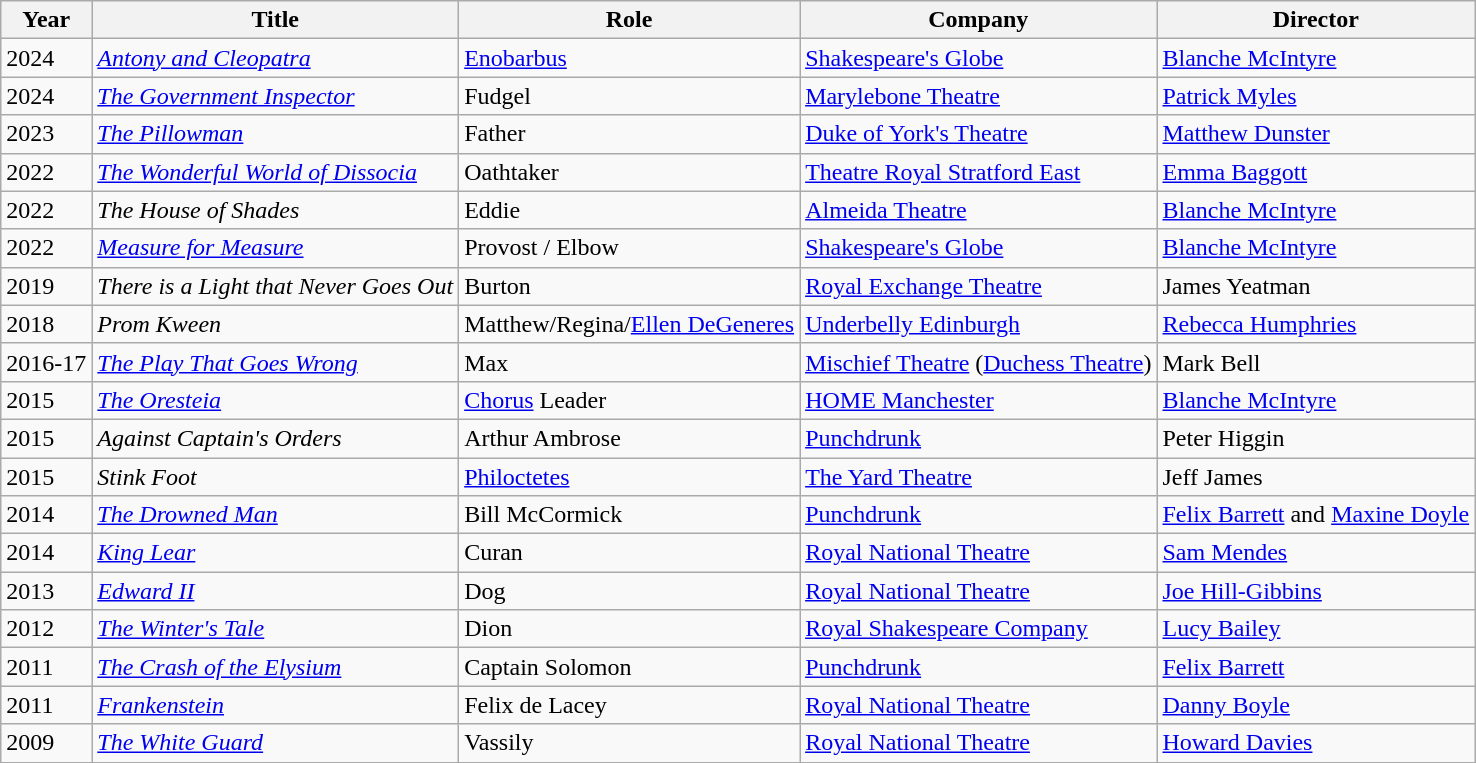<table class="wikitable">
<tr>
<th>Year</th>
<th>Title</th>
<th>Role</th>
<th>Company</th>
<th>Director</th>
</tr>
<tr>
<td>2024</td>
<td><em><a href='#'>Antony and Cleopatra</a></em></td>
<td><a href='#'>Enobarbus</a></td>
<td><a href='#'>Shakespeare's Globe</a></td>
<td><a href='#'>Blanche McIntyre</a></td>
</tr>
<tr>
<td>2024</td>
<td><em><a href='#'>The Government Inspector</a></em></td>
<td>Fudgel</td>
<td><a href='#'>Marylebone Theatre</a></td>
<td><a href='#'>Patrick Myles</a></td>
</tr>
<tr>
<td>2023</td>
<td><em><a href='#'>The Pillowman</a></em></td>
<td>Father</td>
<td><a href='#'>Duke of York's Theatre</a></td>
<td><a href='#'>Matthew Dunster</a></td>
</tr>
<tr>
<td>2022</td>
<td><em><a href='#'>The Wonderful World of Dissocia</a></em></td>
<td>Oathtaker</td>
<td><a href='#'>Theatre Royal Stratford East</a></td>
<td><a href='#'>Emma Baggott</a></td>
</tr>
<tr>
<td>2022</td>
<td><em>The House of Shades</em></td>
<td>Eddie</td>
<td><a href='#'>Almeida Theatre</a></td>
<td><a href='#'>Blanche McIntyre</a></td>
</tr>
<tr>
<td>2022</td>
<td><em><a href='#'>Measure for Measure</a></em></td>
<td>Provost / Elbow</td>
<td><a href='#'>Shakespeare's Globe</a></td>
<td><a href='#'>Blanche McIntyre</a></td>
</tr>
<tr>
<td>2019</td>
<td><em>There is a Light that Never Goes Out</em></td>
<td>Burton</td>
<td><a href='#'>Royal Exchange Theatre</a></td>
<td>James Yeatman</td>
</tr>
<tr>
<td>2018</td>
<td><em>Prom Kween</em></td>
<td>Matthew/Regina/<a href='#'>Ellen DeGeneres</a></td>
<td><a href='#'>Underbelly Edinburgh</a></td>
<td><a href='#'>Rebecca Humphries</a></td>
</tr>
<tr>
<td>2016-17</td>
<td><em><a href='#'>The Play That Goes Wrong</a></em></td>
<td>Max</td>
<td><a href='#'>Mischief Theatre</a> (<a href='#'>Duchess Theatre</a>)</td>
<td>Mark Bell</td>
</tr>
<tr>
<td>2015</td>
<td><em><a href='#'>The Oresteia</a></em></td>
<td><a href='#'>Chorus</a> Leader</td>
<td><a href='#'>HOME Manchester</a></td>
<td><a href='#'>Blanche McIntyre</a></td>
</tr>
<tr>
<td>2015</td>
<td><em>Against Captain's Orders</em></td>
<td>Arthur Ambrose</td>
<td><a href='#'>Punchdrunk</a></td>
<td>Peter Higgin</td>
</tr>
<tr>
<td>2015</td>
<td><em>Stink Foot</em></td>
<td><a href='#'>Philoctetes</a></td>
<td><a href='#'>The Yard Theatre</a></td>
<td>Jeff James</td>
</tr>
<tr>
<td>2014</td>
<td><em><a href='#'>The Drowned Man</a></em></td>
<td>Bill McCormick</td>
<td><a href='#'>Punchdrunk</a></td>
<td><a href='#'>Felix Barrett</a> and <a href='#'>Maxine Doyle</a></td>
</tr>
<tr>
<td>2014</td>
<td><em><a href='#'>King Lear</a></em></td>
<td>Curan</td>
<td><a href='#'>Royal National Theatre</a></td>
<td><a href='#'>Sam Mendes</a></td>
</tr>
<tr>
<td>2013</td>
<td><em><a href='#'>Edward II</a></em></td>
<td>Dog</td>
<td><a href='#'>Royal National Theatre</a></td>
<td><a href='#'>Joe Hill-Gibbins</a></td>
</tr>
<tr>
<td>2012</td>
<td><em><a href='#'>The Winter's Tale</a></em></td>
<td>Dion</td>
<td><a href='#'>Royal Shakespeare Company</a></td>
<td><a href='#'>Lucy Bailey</a></td>
</tr>
<tr>
<td>2011</td>
<td><em><a href='#'>The Crash of the Elysium</a></em></td>
<td>Captain Solomon</td>
<td><a href='#'>Punchdrunk</a></td>
<td><a href='#'>Felix Barrett</a></td>
</tr>
<tr>
<td>2011</td>
<td><em><a href='#'>Frankenstein</a></em></td>
<td>Felix de Lacey</td>
<td><a href='#'>Royal National Theatre</a></td>
<td><a href='#'>Danny Boyle</a></td>
</tr>
<tr>
<td>2009</td>
<td><em><a href='#'>The White Guard</a></em></td>
<td>Vassily</td>
<td><a href='#'>Royal National Theatre</a></td>
<td><a href='#'>Howard Davies</a></td>
</tr>
</table>
